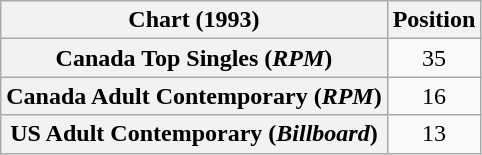<table class="wikitable sortable plainrowheaders" style="text-align:center">
<tr>
<th>Chart (1993)</th>
<th>Position</th>
</tr>
<tr>
<th scope="row">Canada Top Singles (<em>RPM</em>)</th>
<td>35</td>
</tr>
<tr>
<th scope="row">Canada Adult Contemporary (<em>RPM</em>)</th>
<td>16</td>
</tr>
<tr>
<th scope="row">US Adult Contemporary (<em>Billboard</em>)</th>
<td>13</td>
</tr>
</table>
